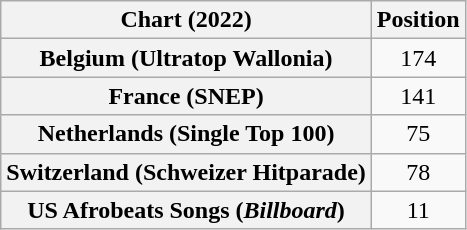<table class="wikitable sortable plainrowheaders" style="text-align:center">
<tr>
<th scope="col">Chart (2022)</th>
<th scope="col">Position</th>
</tr>
<tr>
<th scope="row">Belgium (Ultratop Wallonia)</th>
<td>174</td>
</tr>
<tr>
<th scope="row">France (SNEP)</th>
<td>141</td>
</tr>
<tr>
<th scope="row">Netherlands (Single Top 100)</th>
<td>75</td>
</tr>
<tr>
<th scope="row">Switzerland (Schweizer Hitparade)</th>
<td>78</td>
</tr>
<tr>
<th scope="row">US Afrobeats Songs (<em>Billboard</em>)</th>
<td>11</td>
</tr>
</table>
